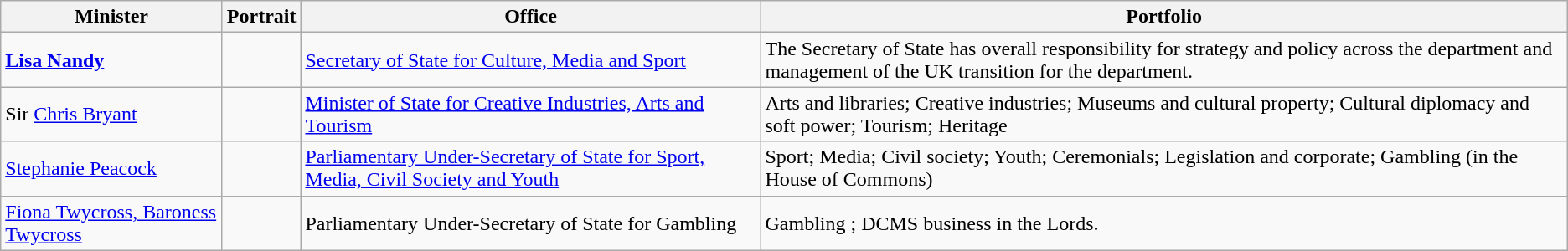<table class=wikitable>
<tr>
<th>Minister</th>
<th>Portrait</th>
<th>Office</th>
<th>Portfolio</th>
</tr>
<tr>
<td><strong><a href='#'>Lisa Nandy</a></strong> </td>
<td></td>
<td><a href='#'>Secretary of State for Culture, Media and Sport</a></td>
<td>The Secretary of State has overall responsibility for strategy and policy across the department and management of the UK transition for the department.</td>
</tr>
<tr>
<td>Sir <a href='#'>Chris Bryant</a> </td>
<td></td>
<td><a href='#'>Minister of State for Creative Industries, Arts and Tourism</a></td>
<td>Arts and libraries; Creative industries; Museums and cultural property; Cultural diplomacy and soft power; Tourism; Heritage</td>
</tr>
<tr>
<td><a href='#'>Stephanie Peacock</a> </td>
<td></td>
<td><a href='#'>Parliamentary Under-Secretary of State for Sport, Media, Civil Society and Youth</a></td>
<td>Sport; Media; Civil society; Youth; Ceremonials; Legislation and corporate; Gambling (in the House of Commons)</td>
</tr>
<tr>
<td><a href='#'>Fiona Twycross, Baroness Twycross</a></td>
<td></td>
<td>Parliamentary Under-Secretary of State for Gambling</td>
<td>Gambling ; DCMS business in the Lords.</td>
</tr>
</table>
